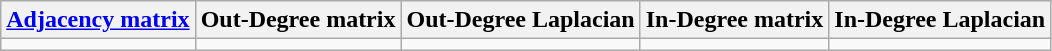<table class="wikitable">
<tr>
<th><a href='#'>Adjacency matrix</a></th>
<th>Out-Degree matrix</th>
<th>Out-Degree Laplacian</th>
<th>In-Degree matrix</th>
<th>In-Degree Laplacian</th>
</tr>
<tr>
<td></td>
<td></td>
<td></td>
<td></td>
<td></td>
</tr>
</table>
